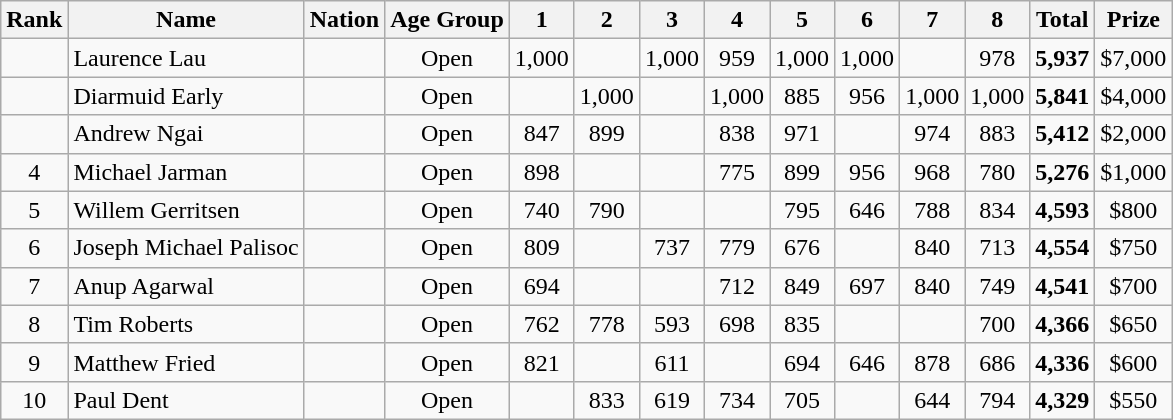<table class="wikitable sortable mw-collapsible mw-collapsed" style="text-align:center">
<tr>
<th>Rank</th>
<th>Name</th>
<th>Nation</th>
<th>Age Group</th>
<th>1</th>
<th>2</th>
<th>3</th>
<th>4</th>
<th>5</th>
<th>6</th>
<th>7</th>
<th>8</th>
<th>Total</th>
<th>Prize</th>
</tr>
<tr>
<td></td>
<td align=left>Laurence Lau</td>
<td align=left></td>
<td>Open</td>
<td>1,000</td>
<td></td>
<td>1,000</td>
<td>959</td>
<td>1,000</td>
<td>1,000</td>
<td></td>
<td>978</td>
<td><strong>5,937</strong></td>
<td>$7,000</td>
</tr>
<tr>
<td></td>
<td align=left>Diarmuid Early</td>
<td align=left></td>
<td>Open</td>
<td></td>
<td>1,000</td>
<td></td>
<td>1,000</td>
<td>885</td>
<td>956</td>
<td>1,000</td>
<td>1,000</td>
<td><strong>5,841</strong></td>
<td>$4,000</td>
</tr>
<tr>
<td></td>
<td align=left>Andrew Ngai</td>
<td align=left></td>
<td>Open</td>
<td>847</td>
<td>899</td>
<td></td>
<td>838</td>
<td>971</td>
<td></td>
<td>974</td>
<td>883</td>
<td><strong>5,412</strong></td>
<td>$2,000</td>
</tr>
<tr>
<td>4</td>
<td align=left>Michael Jarman</td>
<td align=left></td>
<td>Open</td>
<td>898</td>
<td></td>
<td></td>
<td>775</td>
<td>899</td>
<td>956</td>
<td>968</td>
<td>780</td>
<td><strong>5,276</strong></td>
<td>$1,000</td>
</tr>
<tr>
<td>5</td>
<td align=left>Willem Gerritsen</td>
<td align=left></td>
<td>Open</td>
<td>740</td>
<td>790</td>
<td></td>
<td></td>
<td>795</td>
<td>646</td>
<td>788</td>
<td>834</td>
<td><strong>4,593</strong></td>
<td>$800</td>
</tr>
<tr>
<td>6</td>
<td align=left>Joseph Michael Palisoc</td>
<td align=left></td>
<td>Open</td>
<td>809</td>
<td></td>
<td>737</td>
<td>779</td>
<td>676</td>
<td></td>
<td>840</td>
<td>713</td>
<td><strong>4,554</strong></td>
<td>$750</td>
</tr>
<tr>
<td>7</td>
<td align=left>Anup Agarwal</td>
<td align=left></td>
<td>Open</td>
<td>694</td>
<td></td>
<td></td>
<td>712</td>
<td>849</td>
<td>697</td>
<td>840</td>
<td>749</td>
<td><strong>4,541</strong></td>
<td>$700</td>
</tr>
<tr>
<td>8</td>
<td align=left>Tim Roberts</td>
<td align=left></td>
<td>Open</td>
<td>762</td>
<td>778</td>
<td>593</td>
<td>698</td>
<td>835</td>
<td></td>
<td></td>
<td>700</td>
<td><strong>4,366</strong></td>
<td>$650</td>
</tr>
<tr>
<td>9</td>
<td align=left>Matthew Fried</td>
<td align=left></td>
<td>Open</td>
<td>821</td>
<td></td>
<td>611</td>
<td></td>
<td>694</td>
<td>646</td>
<td>878</td>
<td>686</td>
<td><strong>4,336</strong></td>
<td>$600</td>
</tr>
<tr>
<td>10</td>
<td align=left>Paul Dent</td>
<td align=left></td>
<td>Open</td>
<td></td>
<td>833</td>
<td>619</td>
<td>734</td>
<td>705</td>
<td></td>
<td>644</td>
<td>794</td>
<td><strong>4,329</strong></td>
<td>$550</td>
</tr>
</table>
